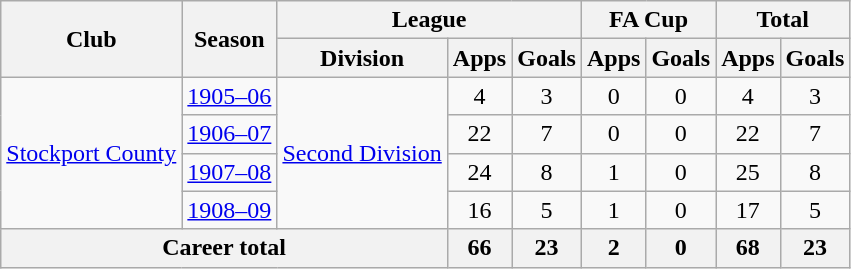<table class="wikitable" style="text-align: center;">
<tr>
<th rowspan="2">Club</th>
<th rowspan="2">Season</th>
<th colspan="3">League</th>
<th colspan="2">FA Cup</th>
<th colspan="2">Total</th>
</tr>
<tr>
<th>Division</th>
<th>Apps</th>
<th>Goals</th>
<th>Apps</th>
<th>Goals</th>
<th>Apps</th>
<th>Goals</th>
</tr>
<tr>
<td rowspan="4"><a href='#'>Stockport County</a></td>
<td><a href='#'>1905–06</a></td>
<td rowspan="4"><a href='#'>Second Division</a></td>
<td>4</td>
<td>3</td>
<td>0</td>
<td>0</td>
<td>4</td>
<td>3</td>
</tr>
<tr>
<td><a href='#'>1906–07</a></td>
<td>22</td>
<td>7</td>
<td>0</td>
<td>0</td>
<td>22</td>
<td>7</td>
</tr>
<tr>
<td><a href='#'>1907–08</a></td>
<td>24</td>
<td>8</td>
<td>1</td>
<td>0</td>
<td>25</td>
<td>8</td>
</tr>
<tr>
<td><a href='#'>1908–09</a></td>
<td>16</td>
<td>5</td>
<td>1</td>
<td>0</td>
<td>17</td>
<td>5</td>
</tr>
<tr>
<th colspan="3">Career total</th>
<th>66</th>
<th>23</th>
<th>2</th>
<th>0</th>
<th>68</th>
<th>23</th>
</tr>
</table>
